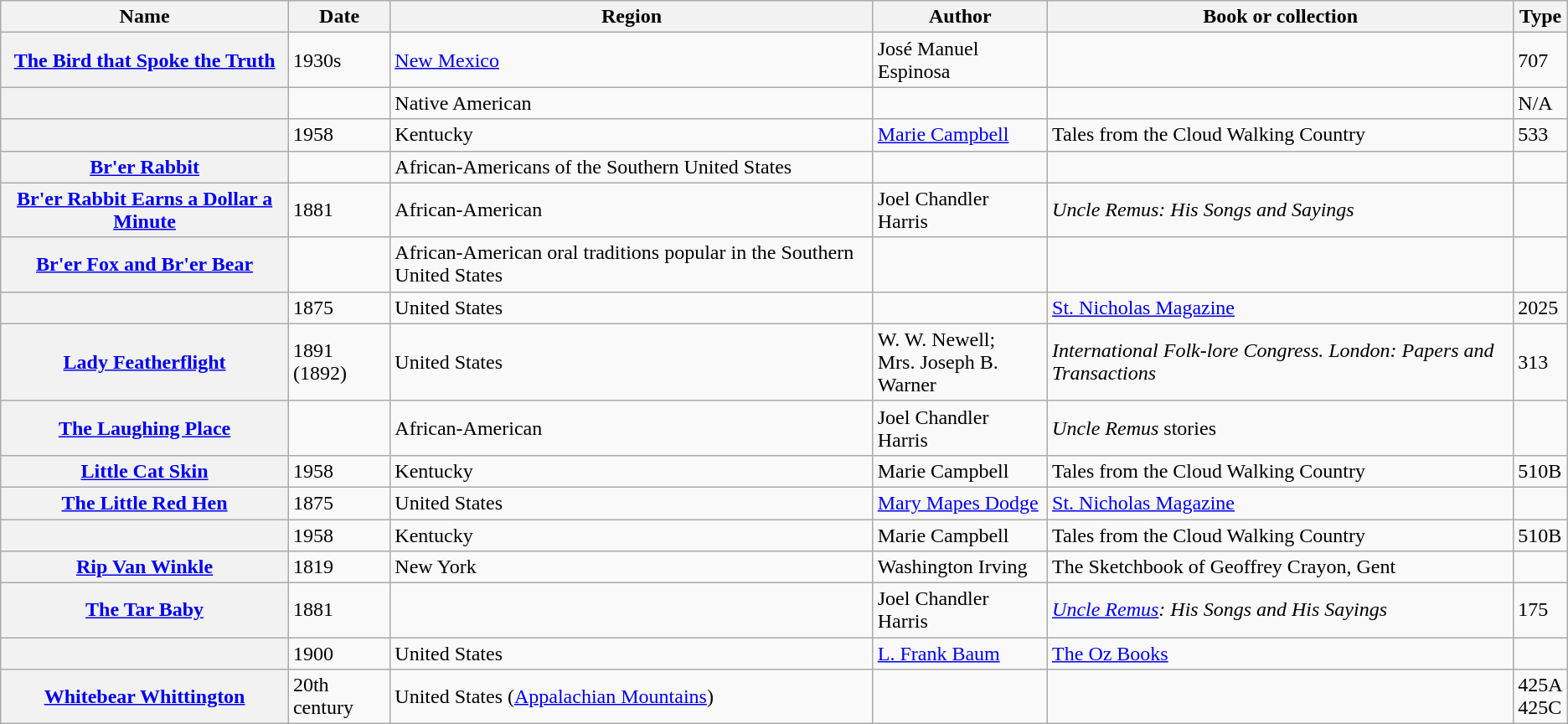<table class="wikitable sortable">
<tr>
<th scope="col">Name</th>
<th scope="col">Date</th>
<th scope="col">Region</th>
<th scope="col">Author</th>
<th scope="col">Book or collection</th>
<th scope="col">Type</th>
</tr>
<tr>
<th><a href='#'>The Bird that Spoke the Truth</a></th>
<td>1930s</td>
<td><a href='#'>New Mexico</a></td>
<td>José Manuel Espinosa</td>
<td></td>
<td>707</td>
</tr>
<tr>
<th></th>
<td></td>
<td>Native American</td>
<td></td>
<td></td>
<td>N/A</td>
</tr>
<tr>
<th></th>
<td>1958</td>
<td>Kentucky</td>
<td><a href='#'>Marie Campbell</a></td>
<td>Tales from the Cloud Walking Country</td>
<td>533</td>
</tr>
<tr>
<th><a href='#'>Br'er Rabbit</a></th>
<td></td>
<td>African-Americans of the Southern United States</td>
<td></td>
<td></td>
<td></td>
</tr>
<tr>
<th><a href='#'>Br'er Rabbit Earns a Dollar a Minute</a></th>
<td>1881</td>
<td>African-American</td>
<td>Joel Chandler Harris</td>
<td><em>Uncle Remus: His Songs and Sayings</em></td>
<td></td>
</tr>
<tr>
<th><a href='#'>Br'er Fox and Br'er Bear</a></th>
<td></td>
<td>African-American oral traditions popular in the Southern United States</td>
<td></td>
<td></td>
<td></td>
</tr>
<tr>
<th></th>
<td>1875</td>
<td>United States</td>
<td></td>
<td><a href='#'>St. Nicholas Magazine</a></td>
<td>2025</td>
</tr>
<tr>
<th><a href='#'>Lady Featherflight</a></th>
<td>1891 (1892)</td>
<td>United States</td>
<td>W. W. Newell; <br> Mrs. Joseph B. Warner</td>
<td><em>International Folk-lore Congress. London: Papers and Transactions</em></td>
<td>313</td>
</tr>
<tr>
<th><a href='#'>The Laughing Place</a></th>
<td></td>
<td>African-American</td>
<td>Joel Chandler Harris</td>
<td><em>Uncle Remus</em> stories</td>
<td></td>
</tr>
<tr>
<th><a href='#'>Little Cat Skin</a></th>
<td>1958</td>
<td>Kentucky</td>
<td>Marie Campbell</td>
<td>Tales from the Cloud Walking Country</td>
<td>510B</td>
</tr>
<tr>
<th><a href='#'>The Little Red Hen</a></th>
<td>1875</td>
<td>United States</td>
<td><a href='#'>Mary Mapes Dodge</a></td>
<td><a href='#'>St. Nicholas Magazine</a></td>
<td></td>
</tr>
<tr>
<th></th>
<td>1958</td>
<td>Kentucky</td>
<td>Marie Campbell</td>
<td>Tales from the Cloud Walking Country</td>
<td>510B</td>
</tr>
<tr>
<th><a href='#'>Rip Van Winkle</a></th>
<td>1819</td>
<td>New York</td>
<td>Washington Irving</td>
<td>The Sketchbook of Geoffrey Crayon, Gent</td>
<td></td>
</tr>
<tr>
<th><a href='#'>The Tar Baby</a></th>
<td>1881</td>
<td></td>
<td>Joel Chandler Harris</td>
<td><em><a href='#'>Uncle Remus</a>: His Songs and His Sayings</em></td>
<td>175</td>
</tr>
<tr>
<th></th>
<td>1900</td>
<td>United States</td>
<td><a href='#'>L. Frank Baum</a></td>
<td><a href='#'>The Oz Books</a></td>
<td></td>
</tr>
<tr>
<th><a href='#'>Whitebear Whittington</a></th>
<td>20th century</td>
<td>United States (<a href='#'>Appalachian Mountains</a>)</td>
<td></td>
<td></td>
<td>425A <br> 425C</td>
</tr>
</table>
